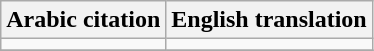<table class="wikitable" border="2">
<tr>
<th>Arabic citation</th>
<th>English translation</th>
</tr>
<tr>
<td></td>
<td></td>
</tr>
<tr>
</tr>
</table>
